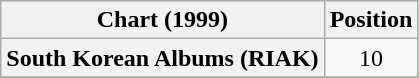<table class="wikitable plainrowheaders">
<tr>
<th>Chart (1999)</th>
<th>Position</th>
</tr>
<tr>
<th scope="row">South Korean Albums (RIAK)</th>
<td style="text-align:center;">10</td>
</tr>
<tr>
</tr>
</table>
